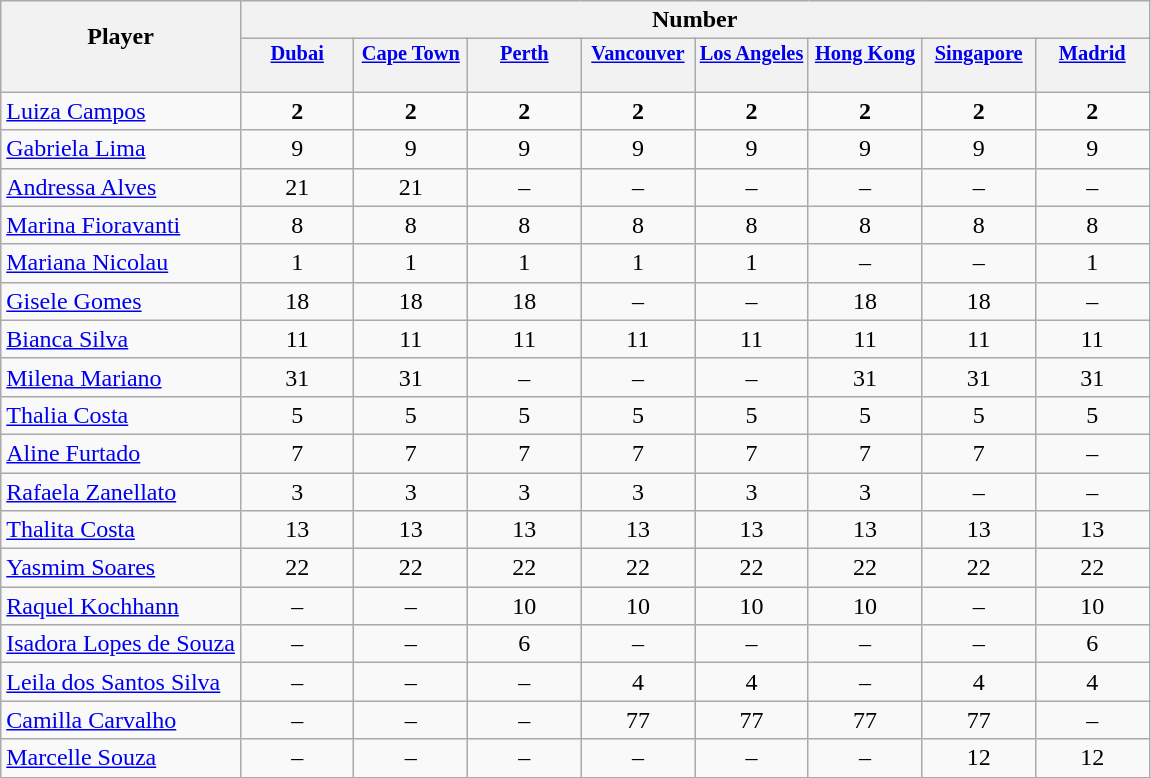<table class="wikitable sortable" style="text-align:center;">
<tr>
<th rowspan=2 style="border-bottom:0px;">Player</th>
<th colspan="8">Number</th>
</tr>
<tr>
<th valign=top style="width:5.2em; border-bottom:0px; padding:2px; font-size:85%;"><a href='#'>Dubai</a></th>
<th valign=top style="width:5.2em; border-bottom:0px; padding:2px; font-size:85%;"><a href='#'>Cape Town</a></th>
<th valign=top style="width:5.2em; border-bottom:0px; padding:2px; font-size:85%;"><a href='#'>Perth</a></th>
<th valign="top" style="width:5.2em; border-bottom:0px; padding:2px; font-size:85%;"><a href='#'>Vancouver</a></th>
<th valign=top style="width:5.2em; border-bottom:0px; padding:2px; font-size:85%;"><a href='#'>Los Angeles</a></th>
<th valign="top" style="width:5.2em; border-bottom:0px; padding:2px; font-size:85%;"><a href='#'>Hong Kong</a></th>
<th valign="top" style="width:5.2em; border-bottom:0px; padding:2px; font-size:85%;"><a href='#'>Singapore</a></th>
<th valign="top" style="width:5.2em; border-bottom:0px; padding:2px; font-size:85%;"><a href='#'>Madrid</a></th>
</tr>
<tr style="line-height:8px;">
<th style="border-top:0px;"> </th>
<th data-sort-type="number" style="border-top:0px;"></th>
<th data-sort-type="number" style="border-top:0px;"></th>
<th data-sort-type="number" style="border-top:0px;"></th>
<th data-sort-type="number" style="border-top:0px;"></th>
<th data-sort-type="number" style="border-top:0px;"></th>
<th data-sort-type="number" style="border-top:0px;"></th>
<th data-sort-type="number" style="border-top:0px;"></th>
<th data-sort-type="number" style="border-top:0px;"></th>
</tr>
<tr>
<td align=left><a href='#'>Luiza Campos</a></td>
<td><strong>2</strong></td>
<td><strong>2</strong></td>
<td><strong>2</strong></td>
<td><strong>2</strong></td>
<td><strong>2</strong></td>
<td><strong>2</strong></td>
<td><strong>2</strong></td>
<td><strong>2</strong></td>
</tr>
<tr>
<td align=left><a href='#'>Gabriela Lima</a></td>
<td>9</td>
<td>9</td>
<td>9</td>
<td>9</td>
<td>9</td>
<td>9</td>
<td>9</td>
<td>9</td>
</tr>
<tr>
<td align=left><a href='#'>Andressa Alves</a></td>
<td>21</td>
<td>21</td>
<td>–</td>
<td>–</td>
<td>–</td>
<td>–</td>
<td>–</td>
<td>–</td>
</tr>
<tr>
<td align=left><a href='#'>Marina Fioravanti</a></td>
<td>8</td>
<td>8</td>
<td>8</td>
<td>8</td>
<td>8</td>
<td>8</td>
<td>8</td>
<td>8</td>
</tr>
<tr>
<td align=left><a href='#'>Mariana Nicolau</a></td>
<td>1</td>
<td>1</td>
<td>1</td>
<td>1</td>
<td>1</td>
<td>–</td>
<td>–</td>
<td>1</td>
</tr>
<tr>
<td align=left><a href='#'>Gisele Gomes</a></td>
<td>18</td>
<td>18</td>
<td>18</td>
<td>–</td>
<td>–</td>
<td>18</td>
<td>18</td>
<td>–</td>
</tr>
<tr>
<td align=left><a href='#'>Bianca Silva</a></td>
<td>11</td>
<td>11</td>
<td>11</td>
<td>11</td>
<td>11</td>
<td>11</td>
<td>11</td>
<td>11</td>
</tr>
<tr>
<td align=left><a href='#'>Milena Mariano</a></td>
<td>31</td>
<td>31</td>
<td>–</td>
<td>–</td>
<td>–</td>
<td>31</td>
<td>31</td>
<td>31</td>
</tr>
<tr>
<td align=left><a href='#'>Thalia Costa</a></td>
<td>5</td>
<td>5</td>
<td>5</td>
<td>5</td>
<td>5</td>
<td>5</td>
<td>5</td>
<td>5</td>
</tr>
<tr>
<td align=left><a href='#'>Aline Furtado</a></td>
<td>7</td>
<td>7</td>
<td>7</td>
<td>7</td>
<td>7</td>
<td>7</td>
<td>7</td>
<td>–</td>
</tr>
<tr>
<td align=left><a href='#'>Rafaela Zanellato</a></td>
<td>3</td>
<td>3</td>
<td>3</td>
<td>3</td>
<td>3</td>
<td>3</td>
<td>–</td>
<td>–</td>
</tr>
<tr>
<td align=left><a href='#'>Thalita Costa</a></td>
<td>13</td>
<td>13</td>
<td>13</td>
<td>13</td>
<td>13</td>
<td>13</td>
<td>13</td>
<td>13</td>
</tr>
<tr>
<td align=left><a href='#'>Yasmim Soares</a></td>
<td>22</td>
<td>22</td>
<td>22</td>
<td>22</td>
<td>22</td>
<td>22</td>
<td>22</td>
<td>22</td>
</tr>
<tr>
<td align=left><a href='#'>Raquel Kochhann</a></td>
<td>–</td>
<td>–</td>
<td>10</td>
<td>10</td>
<td>10</td>
<td>10</td>
<td>–</td>
<td>10</td>
</tr>
<tr>
<td align=left><a href='#'>Isadora Lopes de Souza</a></td>
<td>–</td>
<td>–</td>
<td>6</td>
<td>–</td>
<td>–</td>
<td>–</td>
<td>–</td>
<td>6</td>
</tr>
<tr>
<td align=left><a href='#'>Leila dos Santos Silva</a></td>
<td>–</td>
<td>–</td>
<td>–</td>
<td>4</td>
<td>4</td>
<td>–</td>
<td>4</td>
<td>4</td>
</tr>
<tr>
<td align=left><a href='#'>Camilla Carvalho</a></td>
<td>–</td>
<td>–</td>
<td>–</td>
<td>77</td>
<td>77</td>
<td>77</td>
<td>77</td>
<td>–</td>
</tr>
<tr>
<td align=left><a href='#'>Marcelle Souza</a></td>
<td>–</td>
<td>–</td>
<td>–</td>
<td>–</td>
<td>–</td>
<td>–</td>
<td>12</td>
<td>12</td>
</tr>
</table>
